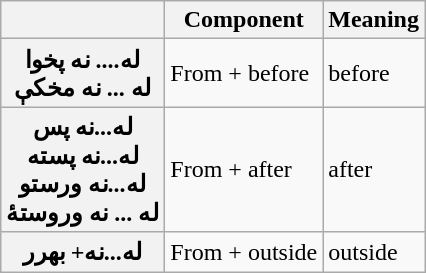<table class="wikitable">
<tr>
<th></th>
<th>Component</th>
<th>Meaning</th>
</tr>
<tr>
<th>له.... نه پخوا<br>له ... نه مخکې</th>
<td>From + before</td>
<td>before</td>
</tr>
<tr>
<th>له...نه پس<br>له...نه پسته<br>له...نه ورستو<br>له ... نه وروستۀ</th>
<td>From + after</td>
<td>after</td>
</tr>
<tr>
<th>له...نه+ بهرر</th>
<td>From + outside</td>
<td>outside</td>
</tr>
</table>
